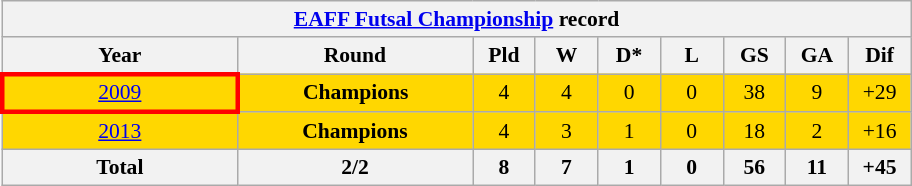<table class="wikitable" style="text-align: center;font-size:90%;">
<tr>
<th colspan=9><a href='#'>EAFF Futsal Championship</a> record</th>
</tr>
<tr>
<th width=150>Year</th>
<th width=150>Round</th>
<th width=35>Pld</th>
<th width=35>W</th>
<th width=35>D*</th>
<th width=35>L</th>
<th width=35>GS</th>
<th width=35>GA</th>
<th width=35>Dif</th>
</tr>
<tr bgcolor=gold>
<td style="border: 3px solid red"> <a href='#'>2009</a></td>
<td><strong>Champions</strong></td>
<td>4</td>
<td>4</td>
<td>0</td>
<td>0</td>
<td>38</td>
<td>9</td>
<td>+29</td>
</tr>
<tr bgcolor=gold>
<td> <a href='#'>2013</a></td>
<td><strong>Champions</strong></td>
<td>4</td>
<td>3</td>
<td>1</td>
<td>0</td>
<td>18</td>
<td>2</td>
<td>+16</td>
</tr>
<tr>
<th><strong>Total</strong></th>
<th>2/2</th>
<th>8</th>
<th>7</th>
<th>1</th>
<th>0</th>
<th>56</th>
<th>11</th>
<th>+45</th>
</tr>
</table>
